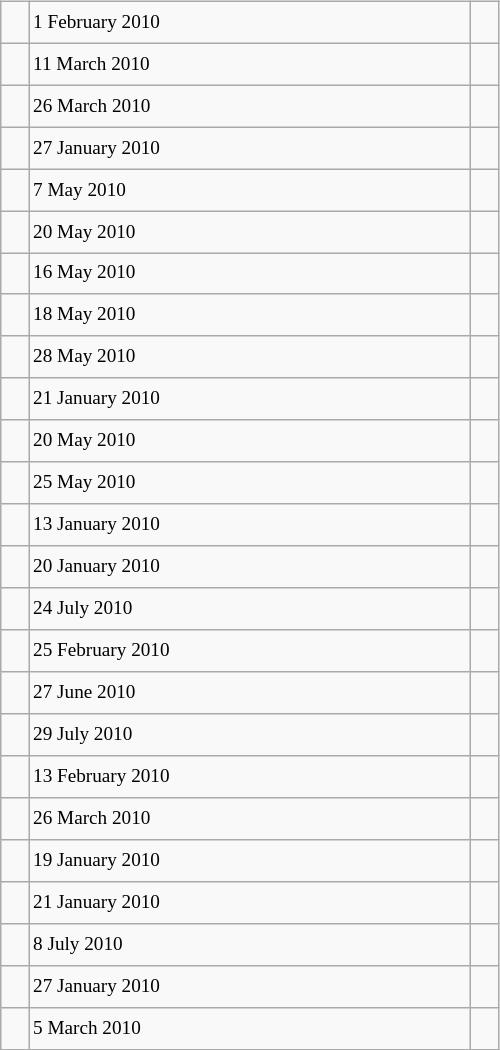<table class="wikitable" style="font-size: 80%; float: left; width: 26em; margin-right: 1em; height: 700px">
<tr>
<td></td>
<td>1 February 2010</td>
<td></td>
</tr>
<tr>
<td></td>
<td>11 March 2010</td>
<td></td>
</tr>
<tr>
<td></td>
<td>26 March 2010</td>
<td></td>
</tr>
<tr>
<td></td>
<td>27 January 2010</td>
<td></td>
</tr>
<tr>
<td></td>
<td>7 May 2010</td>
<td></td>
</tr>
<tr>
<td></td>
<td>20 May 2010</td>
<td></td>
</tr>
<tr>
<td></td>
<td>16 May 2010</td>
<td></td>
</tr>
<tr>
<td></td>
<td>18 May 2010</td>
<td></td>
</tr>
<tr>
<td></td>
<td>28 May 2010</td>
<td></td>
</tr>
<tr>
<td></td>
<td>21 January 2010</td>
<td></td>
</tr>
<tr>
<td></td>
<td>20 May 2010</td>
<td></td>
</tr>
<tr>
<td></td>
<td>25 May 2010</td>
<td></td>
</tr>
<tr>
<td></td>
<td>13 January 2010</td>
<td></td>
</tr>
<tr>
<td></td>
<td>20 January 2010</td>
<td></td>
</tr>
<tr>
<td></td>
<td>24 July 2010</td>
<td></td>
</tr>
<tr>
<td></td>
<td>25 February 2010</td>
<td></td>
</tr>
<tr>
<td></td>
<td>27 June 2010</td>
<td></td>
</tr>
<tr>
<td></td>
<td>29 July 2010</td>
<td></td>
</tr>
<tr>
<td></td>
<td>13 February 2010</td>
<td></td>
</tr>
<tr>
<td></td>
<td>26 March 2010</td>
<td></td>
</tr>
<tr>
<td></td>
<td>19 January 2010</td>
<td></td>
</tr>
<tr>
<td></td>
<td>21 January 2010</td>
<td></td>
</tr>
<tr>
<td></td>
<td>8 July 2010</td>
<td></td>
</tr>
<tr>
<td></td>
<td>27 January 2010</td>
<td></td>
</tr>
<tr>
<td></td>
<td>5 March 2010</td>
<td></td>
</tr>
</table>
